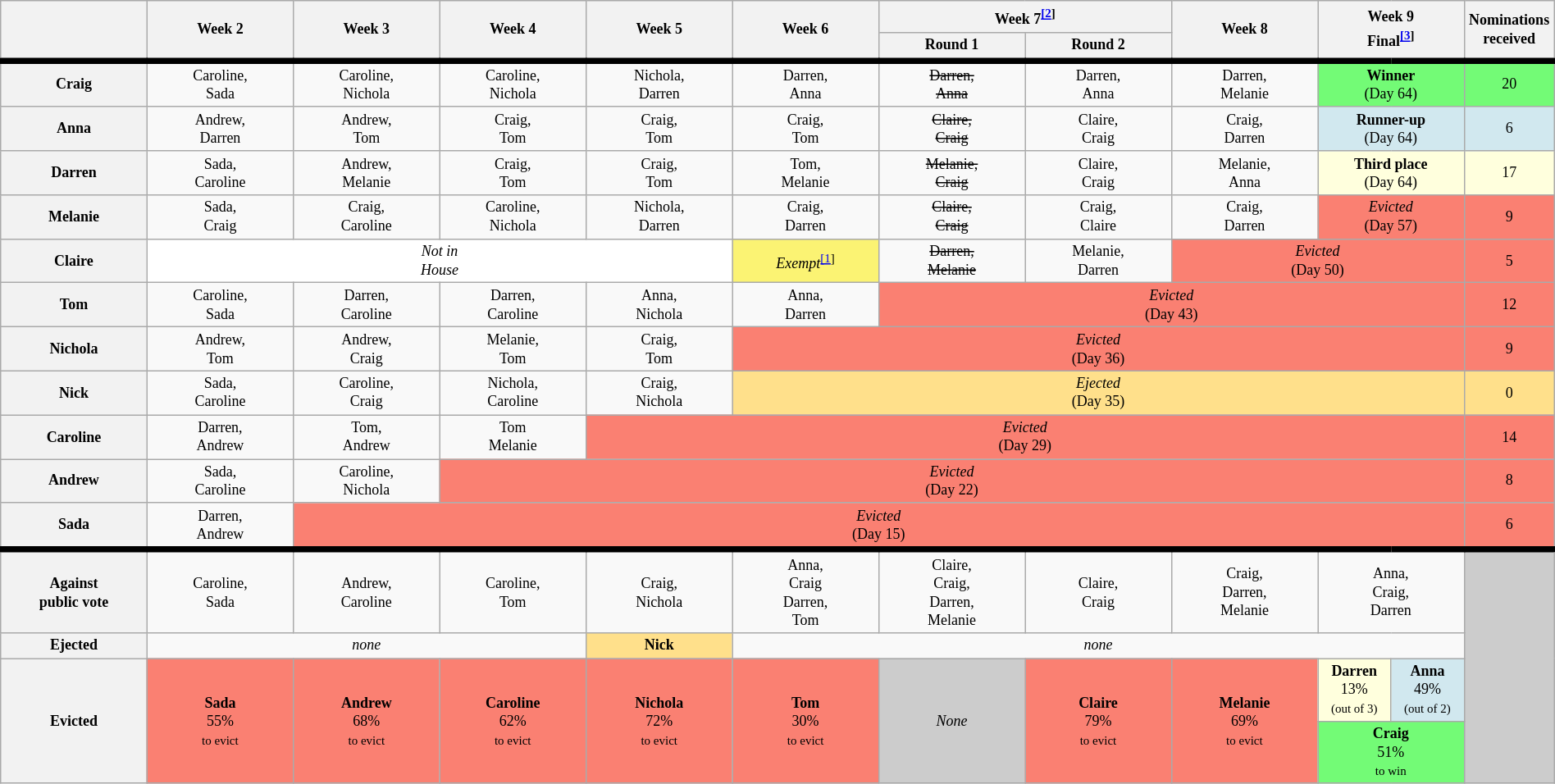<table class="wikitable" style="text-align:center; width:100%; font-size:9pt; line-height:15px;">
<tr>
<th scope="col" style="width:8%" rowspan="2"></th>
<th scope="col" style="width:8%" rowspan="2">Week 2</th>
<th scope="col" style="width:8%" rowspan="2">Week 3</th>
<th scope="col" style="width:8%" rowspan="2">Week 4</th>
<th scope="col" style="width:8%" rowspan="2">Week 5</th>
<th scope="col" style="width:8%" rowspan="2">Week 6</th>
<th scope="colgroup" style="width:8%" colspan="2">Week 7<sup><a href='#'>[2</a>]</sup></th>
<th scope="col" style="width:8%" rowspan="2">Week 8</th>
<th scope="col" style="width:8%" rowspan="2" colspan="2">Week 9<br>Final<sup><a href='#'>[3</a>]</sup></th>
<th scope="col" style="width:1%" rowspan="2">Nominations received</th>
</tr>
<tr>
<th scope="col" style="width:8%">Round 1</th>
<th scope="col" style="width:8%">Round 2</th>
</tr>
<tr style="border-top:5px solid">
<th scope="row">Craig</th>
<td>Caroline,<br>Sada</td>
<td>Caroline,<br>Nichola</td>
<td>Caroline,<br>Nichola</td>
<td>Nichola,<br>Darren</td>
<td>Darren,<br>Anna</td>
<td><s>Darren,<br>Anna</s></td>
<td>Darren,<br>Anna</td>
<td>Darren,<br>Melanie</td>
<td style="background:#73FB76" colspan="2"><strong>Winner</strong><br>(Day 64)</td>
<td style="background:#73FB76">20</td>
</tr>
<tr>
<th scope="row">Anna</th>
<td>Andrew,<br>Darren</td>
<td>Andrew,<br>Tom</td>
<td>Craig,<br>Tom</td>
<td>Craig,<br>Tom</td>
<td>Craig,<br>Tom</td>
<td><s>Claire,<br>Craig</s></td>
<td>Claire,<br>Craig</td>
<td>Craig,<br>Darren</td>
<td style="background:#d1e8ef" colspan="2"><strong>Runner-up</strong><br>(Day 64)</td>
<td style="background:#d1e8ef">6</td>
</tr>
<tr>
<th scope="row">Darren</th>
<td>Sada,<br>Caroline</td>
<td>Andrew,<br>Melanie</td>
<td>Craig,<br>Tom</td>
<td>Craig,<br>Tom</td>
<td>Tom,<br>Melanie</td>
<td><s>Melanie,<br>Craig</s></td>
<td>Claire,<br>Craig</td>
<td>Melanie,<br>Anna</td>
<td style="background:#ffffdd" colspan="2"><strong>Third place</strong><br>(Day 64)</td>
<td style="background:#ffffdd">17</td>
</tr>
<tr>
<th scope="row">Melanie</th>
<td>Sada,<br>Craig</td>
<td>Craig,<br>Caroline</td>
<td>Caroline,<br>Nichola</td>
<td>Nichola,<br>Darren</td>
<td>Craig,<br>Darren</td>
<td><s>Claire,<br>Craig</s></td>
<td>Craig,<br>Claire</td>
<td>Craig,<br>Darren</td>
<td style="background:salmon;" colspan="2"><em>Evicted</em><br>(Day 57)</td>
<td style="background:salmon;">9</td>
</tr>
<tr>
<th scope="row">Claire</th>
<td style="background:#FFF" colspan="4"><em>Not in<br>House</em></td>
<td style="background:#FBF373"><em>Exempt</em><sup><a href='#'>[1</a>]</sup></td>
<td><s>Darren,<br>Melanie</s></td>
<td>Melanie,<br>Darren</td>
<td style="background:salmon;" colspan="3"><em>Evicted</em><br>(Day 50)</td>
<td style="background:salmon;">5</td>
</tr>
<tr>
<th scope="row">Tom</th>
<td>Caroline,<br>Sada</td>
<td>Darren,<br>Caroline</td>
<td>Darren,<br>Caroline</td>
<td>Anna,<br>Nichola</td>
<td>Anna,<br>Darren</td>
<td style="background:salmon;" colspan="5"><em>Evicted</em><br>(Day 43)</td>
<td style="background:salmon;">12</td>
</tr>
<tr>
<th scope="row">Nichola</th>
<td>Andrew,<br>Tom</td>
<td>Andrew,<br>Craig</td>
<td>Melanie,<br>Tom</td>
<td>Craig,<br>Tom</td>
<td style="background:salmon;" colspan="6"><em>Evicted</em><br>(Day 36)</td>
<td style="background:salmon;">9</td>
</tr>
<tr>
<th scope="row">Nick</th>
<td>Sada,<br>Caroline</td>
<td>Caroline,<br>Craig</td>
<td>Nichola,<br>Caroline</td>
<td>Craig,<br>Nichola</td>
<td style="background:#FFE08B" colspan="6"><em>Ejected</em><br>(Day 35)</td>
<td style="background:#FFE08B">0</td>
</tr>
<tr>
<th scope="row">Caroline</th>
<td>Darren,<br>Andrew</td>
<td>Tom,<br>Andrew</td>
<td>Tom<br>Melanie</td>
<td style="background:salmon;" colspan="7"><em>Evicted</em><br>(Day 29)</td>
<td style="background:salmon;">14</td>
</tr>
<tr>
<th scope="row">Andrew</th>
<td>Sada,<br>Caroline</td>
<td>Caroline,<br>Nichola</td>
<td style="background:salmon;" colspan="8"><em>Evicted</em><br>(Day 22)</td>
<td style="background:salmon;">8</td>
</tr>
<tr>
<th scope="row">Sada</th>
<td>Darren,<br>Andrew</td>
<td style="background:salmon;" colspan="9"><em>Evicted</em><br>(Day 15)</td>
<td style="background:salmon;">6</td>
</tr>
<tr style="border-top:5px solid">
<th scope="row">Against<br>public vote</th>
<td>Caroline,<br>Sada</td>
<td>Andrew,<br>Caroline</td>
<td>Caroline,<br>Tom</td>
<td>Craig,<br>Nichola</td>
<td>Anna,<br>Craig<br>Darren,<br>Tom</td>
<td>Claire,<br>Craig,<br>Darren,<br>Melanie</td>
<td>Claire,<br>Craig</td>
<td>Craig,<br>Darren,<br>Melanie</td>
<td colspan="2">Anna,<br>Craig,<br>Darren</td>
<td style="background:#ccc" rowspan="5"></td>
</tr>
<tr>
<th scope="row">Ejected</th>
<td colspan="3"><em>none</em></td>
<td style="background:#FFE08B"><strong>Nick</strong></td>
<td colspan="6"><em>none</em></td>
</tr>
<tr>
<th scope="rowgroup" rowspan="2">Evicted</th>
<td style="background:salmon;" rowspan="2"><strong>Sada</strong><br>55%<br><small>to evict</small></td>
<td style="background:salmon;" rowspan="2"><strong>Andrew</strong><br>68%<br><small>to evict</small></td>
<td style="background:salmon;" rowspan="2"><strong>Caroline</strong><br>62%<br><small>to evict</small></td>
<td style="background:salmon;" rowspan="2"><strong>Nichola</strong><br>72%<br><small>to evict</small></td>
<td style="background:salmon;" rowspan="2"><strong>Tom</strong><br>30%<br><small>to evict</small></td>
<td style="background:#CCC" rowspan="2"><em>None</em></td>
<td style="background:salmon;" rowspan="2"><strong>Claire</strong><br>79%<br><small>to evict</small></td>
<td style="background:salmon;" rowspan="2"><strong>Melanie</strong><br>69%<br><small>to evict</small></td>
<td style="white-space:nowrap; background:#ffffdd;"><strong>Darren</strong><br>13%<br><small>(out of 3)</small></td>
<td style="white-space:nowrap; background:#d1e8ef;"><strong>Anna</strong><br>49%<br><small>(out of 2)</small></td>
</tr>
<tr>
<td style="background:#73FB76" colspan="2"><strong>Craig</strong><br>51%<br><small>to win</small></td>
</tr>
</table>
